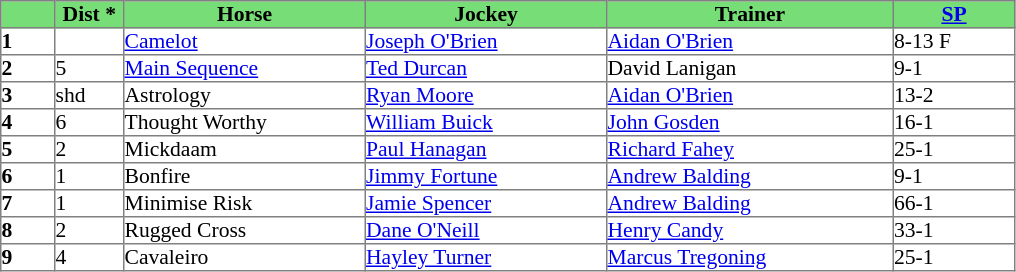<table border="1" cellpadding="0" style="border-collapse: collapse; font-size:90%">
<tr bgcolor="#77dd77" align="center">
<td width="35px"></td>
<td width="45px"><strong>Dist *</strong></td>
<td width="160px"><strong>Horse</strong></td>
<td width="160px"><strong>Jockey</strong></td>
<td width="190px"><strong>Trainer</strong></td>
<td width="80px"><strong><a href='#'>SP</a></strong></td>
</tr>
<tr>
<td><strong>1</strong></td>
<td></td>
<td><a href='#'>Camelot</a></td>
<td><a href='#'>Joseph O'Brien</a></td>
<td><a href='#'>Aidan O'Brien</a></td>
<td>8-13 F</td>
</tr>
<tr>
<td><strong>2</strong></td>
<td>5</td>
<td><a href='#'>Main Sequence</a></td>
<td><a href='#'>Ted Durcan</a></td>
<td>David Lanigan</td>
<td>9-1</td>
</tr>
<tr>
<td><strong>3</strong></td>
<td>shd</td>
<td>Astrology</td>
<td><a href='#'>Ryan Moore</a></td>
<td><a href='#'>Aidan O'Brien</a></td>
<td>13-2</td>
</tr>
<tr>
<td><strong>4</strong></td>
<td>6</td>
<td>Thought Worthy</td>
<td><a href='#'>William Buick</a></td>
<td><a href='#'>John Gosden</a></td>
<td>16-1</td>
</tr>
<tr>
<td><strong>5</strong></td>
<td>2</td>
<td>Mickdaam</td>
<td><a href='#'>Paul Hanagan</a></td>
<td><a href='#'>Richard Fahey</a></td>
<td>25-1</td>
</tr>
<tr>
<td><strong>6</strong></td>
<td>1</td>
<td>Bonfire</td>
<td><a href='#'>Jimmy Fortune</a></td>
<td><a href='#'>Andrew Balding</a></td>
<td>9-1</td>
</tr>
<tr>
<td><strong>7</strong></td>
<td>1</td>
<td>Minimise Risk</td>
<td><a href='#'>Jamie Spencer</a></td>
<td><a href='#'>Andrew Balding</a></td>
<td>66-1</td>
</tr>
<tr>
<td><strong>8</strong></td>
<td>2</td>
<td>Rugged Cross</td>
<td><a href='#'>Dane O'Neill</a></td>
<td><a href='#'>Henry Candy</a></td>
<td>33-1</td>
</tr>
<tr>
<td><strong>9</strong></td>
<td>4</td>
<td>Cavaleiro</td>
<td><a href='#'>Hayley Turner</a></td>
<td><a href='#'>Marcus Tregoning</a></td>
<td>25-1</td>
</tr>
</table>
